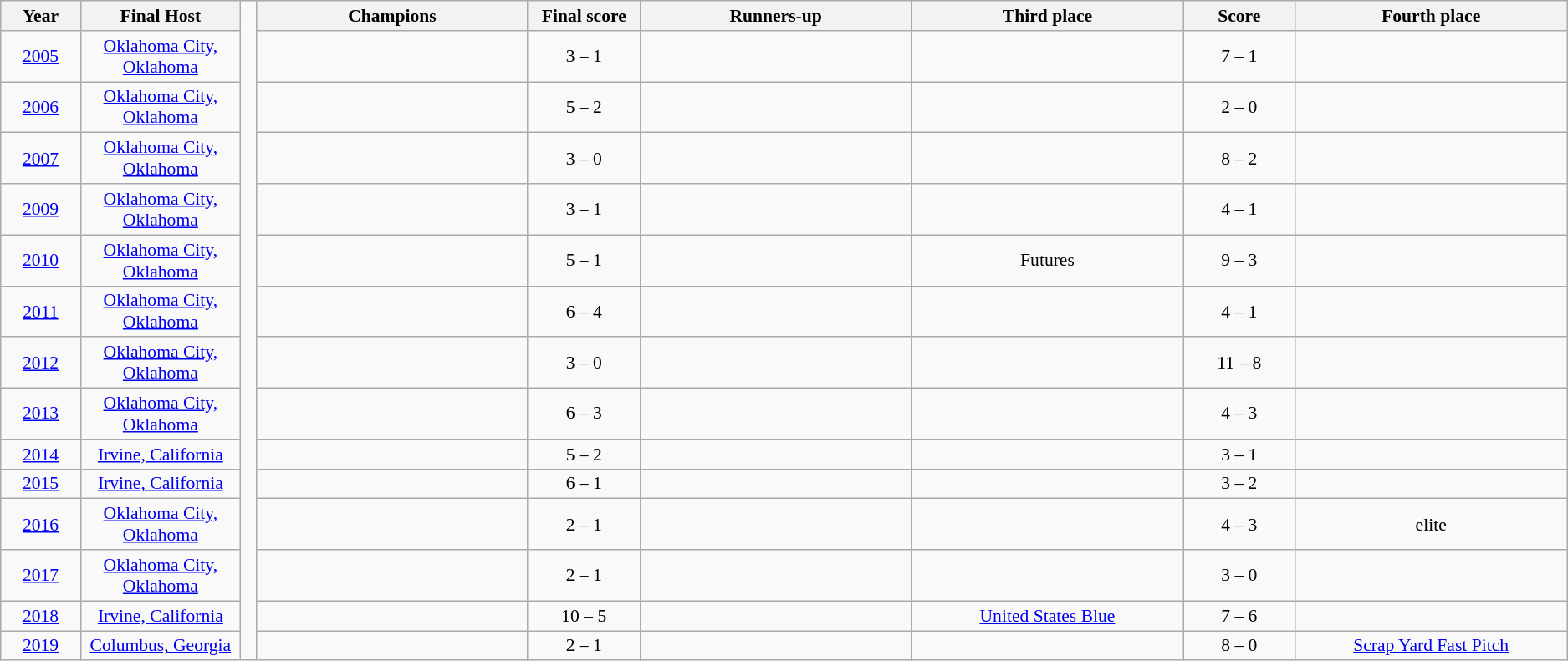<table class="wikitable" style="font-size:90%; text-align: center;">
<tr>
<th width=5%>Year</th>
<th width=10%>Final Host</th>
<td width=1% rowspan=15 style="border-top:none;border-bottom:none;"></td>
<th width=17%>Champions</th>
<th width=7%>Final score</th>
<th width=17%>Runners-up</th>
<th width=17%>Third place</th>
<th width=7%>Score</th>
<th width=17%>Fourth place</th>
</tr>
<tr>
<td><a href='#'>2005</a></td>
<td><a href='#'>Oklahoma City, Oklahoma</a></td>
<td></td>
<td align=center>3 – 1</td>
<td></td>
<td></td>
<td align=center>7 – 1</td>
<td></td>
</tr>
<tr>
<td><a href='#'>2006</a></td>
<td><a href='#'>Oklahoma City, Oklahoma</a></td>
<td></td>
<td align=center>5 – 2</td>
<td></td>
<td></td>
<td align=center>2 – 0</td>
<td></td>
</tr>
<tr>
<td><a href='#'>2007</a></td>
<td><a href='#'>Oklahoma City, Oklahoma</a></td>
<td></td>
<td align=center>3 – 0</td>
<td></td>
<td></td>
<td align=center>8 – 2</td>
<td></td>
</tr>
<tr>
<td><a href='#'>2009</a></td>
<td><a href='#'>Oklahoma City, Oklahoma</a></td>
<td></td>
<td align=center>3 – 1</td>
<td></td>
<td></td>
<td align=center>4 – 1</td>
<td></td>
</tr>
<tr>
<td><a href='#'>2010</a></td>
<td><a href='#'>Oklahoma City, Oklahoma</a></td>
<td></td>
<td align=center>5 – 1</td>
<td></td>
<td> Futures</td>
<td align=center>9 – 3</td>
<td></td>
</tr>
<tr>
<td><a href='#'>2011</a></td>
<td><a href='#'>Oklahoma City, Oklahoma</a></td>
<td></td>
<td align=center>6 – 4</td>
<td></td>
<td></td>
<td align=center>4 – 1</td>
<td></td>
</tr>
<tr>
<td><a href='#'>2012</a></td>
<td><a href='#'>Oklahoma City, Oklahoma</a></td>
<td></td>
<td align=center>3 – 0</td>
<td></td>
<td></td>
<td align=center>11 – 8</td>
<td></td>
</tr>
<tr>
<td><a href='#'>2013</a></td>
<td><a href='#'>Oklahoma City, Oklahoma</a></td>
<td></td>
<td align=center>6 – 3</td>
<td></td>
<td></td>
<td align=center>4 – 3</td>
<td></td>
</tr>
<tr>
<td><a href='#'>2014</a></td>
<td><a href='#'>Irvine, California</a></td>
<td></td>
<td align=center>5 – 2</td>
<td></td>
<td></td>
<td align=center>3 – 1</td>
<td></td>
</tr>
<tr>
<td><a href='#'>2015</a></td>
<td><a href='#'>Irvine, California</a></td>
<td></td>
<td align=center>6 – 1</td>
<td></td>
<td></td>
<td align=center>3 – 2</td>
<td></td>
</tr>
<tr>
<td><a href='#'>2016</a></td>
<td><a href='#'>Oklahoma City, Oklahoma</a></td>
<td></td>
<td align=center>2 – 1</td>
<td></td>
<td></td>
<td align=center>4 – 3</td>
<td> elite</td>
</tr>
<tr>
<td><a href='#'>2017</a></td>
<td><a href='#'>Oklahoma City, Oklahoma</a></td>
<td></td>
<td align="center">2 – 1</td>
<td></td>
<td></td>
<td align="center">3 – 0</td>
<td></td>
</tr>
<tr>
<td><a href='#'>2018</a></td>
<td><a href='#'>Irvine, California</a></td>
<td></td>
<td align="center">10 – 5</td>
<td></td>
<td> <a href='#'>United States Blue</a></td>
<td align="center">7 – 6</td>
<td></td>
</tr>
<tr>
<td><a href='#'>2019</a></td>
<td><a href='#'>Columbus, Georgia</a></td>
<td></td>
<td align="center">2 – 1</td>
<td></td>
<td></td>
<td align="center">8 – 0</td>
<td> <a href='#'>Scrap Yard Fast Pitch</a></td>
</tr>
</table>
